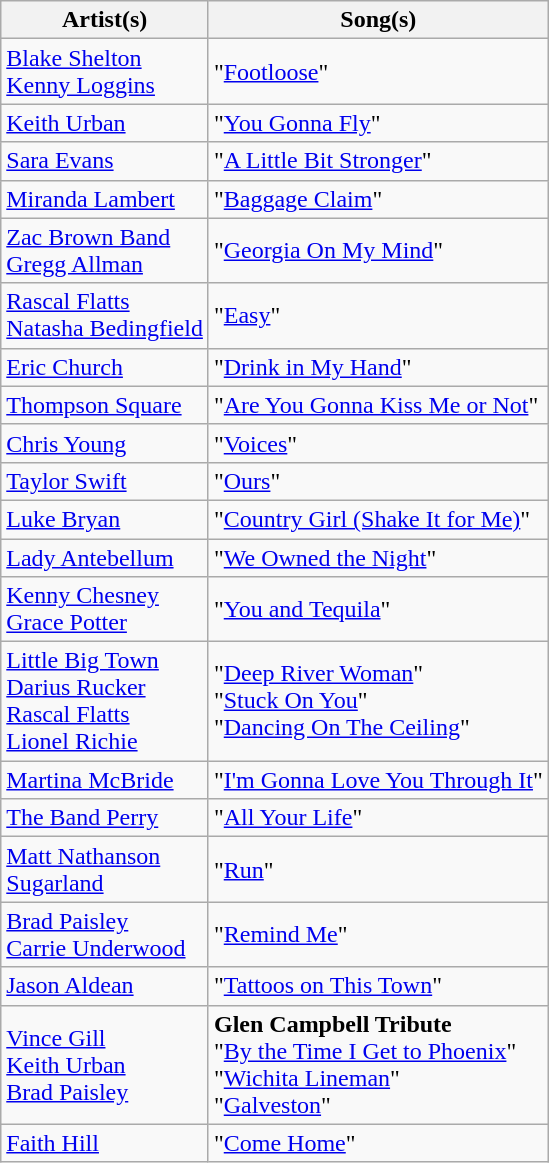<table class="wikitable">
<tr>
<th>Artist(s)</th>
<th>Song(s)</th>
</tr>
<tr>
<td><a href='#'>Blake Shelton</a><br><a href='#'>Kenny Loggins</a></td>
<td>"<a href='#'>Footloose</a>"</td>
</tr>
<tr>
<td><a href='#'>Keith Urban</a></td>
<td>"<a href='#'>You Gonna Fly</a>"</td>
</tr>
<tr>
<td><a href='#'>Sara Evans</a></td>
<td>"<a href='#'>A Little Bit Stronger</a>"</td>
</tr>
<tr>
<td><a href='#'>Miranda Lambert</a></td>
<td>"<a href='#'>Baggage Claim</a>"</td>
</tr>
<tr>
<td><a href='#'>Zac Brown Band</a><br><a href='#'>Gregg Allman</a></td>
<td>"<a href='#'>Georgia On My Mind</a>"</td>
</tr>
<tr>
<td><a href='#'>Rascal Flatts</a><br><a href='#'>Natasha Bedingfield</a></td>
<td>"<a href='#'>Easy</a>"</td>
</tr>
<tr>
<td><a href='#'>Eric Church</a></td>
<td>"<a href='#'>Drink in My Hand</a>"</td>
</tr>
<tr>
<td><a href='#'>Thompson Square</a></td>
<td>"<a href='#'>Are You Gonna Kiss Me or Not</a>"</td>
</tr>
<tr>
<td><a href='#'>Chris Young</a></td>
<td>"<a href='#'>Voices</a>"</td>
</tr>
<tr>
<td><a href='#'>Taylor Swift</a></td>
<td>"<a href='#'>Ours</a>"</td>
</tr>
<tr>
<td><a href='#'>Luke Bryan</a></td>
<td>"<a href='#'>Country Girl (Shake It for Me)</a>"</td>
</tr>
<tr>
<td><a href='#'>Lady Antebellum</a></td>
<td>"<a href='#'>We Owned the Night</a>"</td>
</tr>
<tr>
<td><a href='#'>Kenny Chesney</a><br><a href='#'>Grace Potter</a></td>
<td>"<a href='#'>You and Tequila</a>"</td>
</tr>
<tr>
<td><a href='#'>Little Big Town</a><br><a href='#'>Darius Rucker</a><br><a href='#'>Rascal Flatts</a><br><a href='#'>Lionel Richie</a></td>
<td>"<a href='#'>Deep River Woman</a>"<br>"<a href='#'>Stuck On You</a>" <br> "<a href='#'>Dancing On The Ceiling</a>"</td>
</tr>
<tr>
<td><a href='#'>Martina McBride</a></td>
<td>"<a href='#'>I'm Gonna Love You Through It</a>"</td>
</tr>
<tr>
<td><a href='#'>The Band Perry</a></td>
<td>"<a href='#'>All Your Life</a>"</td>
</tr>
<tr>
<td><a href='#'>Matt Nathanson</a><br><a href='#'>Sugarland</a></td>
<td>"<a href='#'>Run</a>"</td>
</tr>
<tr>
<td><a href='#'>Brad Paisley</a><br><a href='#'>Carrie Underwood</a></td>
<td>"<a href='#'>Remind Me</a>"</td>
</tr>
<tr>
<td><a href='#'>Jason Aldean</a></td>
<td>"<a href='#'>Tattoos on This Town</a>"</td>
</tr>
<tr>
<td><a href='#'>Vince Gill</a><br><a href='#'>Keith Urban</a><br><a href='#'>Brad Paisley</a></td>
<td><strong>Glen Campbell Tribute</strong><br>"<a href='#'>By the Time I Get to Phoenix</a>"<br>"<a href='#'>Wichita Lineman</a>"<br>"<a href='#'>Galveston</a>"</td>
</tr>
<tr>
<td><a href='#'>Faith Hill</a></td>
<td>"<a href='#'>Come Home</a>"</td>
</tr>
</table>
